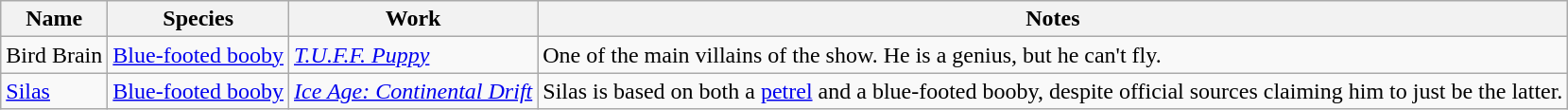<table class="wikitable">
<tr>
<th>Name</th>
<th>Species</th>
<th>Work</th>
<th>Notes</th>
</tr>
<tr>
<td>Bird Brain</td>
<td><a href='#'>Blue-footed booby</a></td>
<td><em><a href='#'>T.U.F.F. Puppy</a></em></td>
<td>One of the main villains of the show. He is a genius, but he can't fly.</td>
</tr>
<tr>
<td><a href='#'>Silas</a></td>
<td><a href='#'>Blue-footed booby</a></td>
<td><em><a href='#'>Ice Age: Continental Drift</a></em></td>
<td>Silas is based on both a <a href='#'>petrel</a> and a blue-footed booby, despite official sources claiming him to just be the latter.</td>
</tr>
</table>
